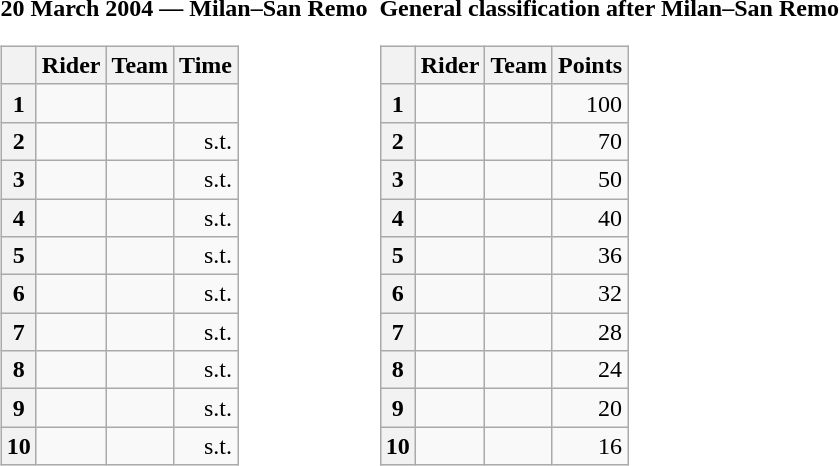<table>
<tr>
<td><strong>20 March 2004 — Milan–San Remo </strong><br><table class="wikitable">
<tr>
<th></th>
<th>Rider</th>
<th>Team</th>
<th>Time</th>
</tr>
<tr>
<th>1</th>
<td></td>
<td></td>
<td align="right"></td>
</tr>
<tr>
<th>2</th>
<td></td>
<td></td>
<td align="right">s.t.</td>
</tr>
<tr>
<th>3</th>
<td></td>
<td></td>
<td align="right">s.t.</td>
</tr>
<tr>
<th>4</th>
<td></td>
<td></td>
<td align="right">s.t.</td>
</tr>
<tr>
<th>5</th>
<td></td>
<td></td>
<td align="right">s.t.</td>
</tr>
<tr>
<th>6</th>
<td></td>
<td></td>
<td align="right">s.t.</td>
</tr>
<tr>
<th>7</th>
<td></td>
<td></td>
<td align="right">s.t.</td>
</tr>
<tr>
<th>8</th>
<td> </td>
<td></td>
<td align="right">s.t.</td>
</tr>
<tr>
<th>9</th>
<td></td>
<td></td>
<td align="right">s.t.</td>
</tr>
<tr>
<th>10</th>
<td></td>
<td></td>
<td align="right">s.t.</td>
</tr>
</table>
</td>
<td></td>
<td><strong>General classification after Milan–San Remo</strong><br><table class="wikitable">
<tr>
<th></th>
<th>Rider</th>
<th>Team</th>
<th>Points</th>
</tr>
<tr>
<th>1</th>
<td> </td>
<td></td>
<td align="right">100</td>
</tr>
<tr>
<th>2</th>
<td></td>
<td></td>
<td align="right">70</td>
</tr>
<tr>
<th>3</th>
<td></td>
<td></td>
<td align="right">50</td>
</tr>
<tr>
<th>4</th>
<td></td>
<td></td>
<td align="right">40</td>
</tr>
<tr>
<th>5</th>
<td></td>
<td></td>
<td align="right">36</td>
</tr>
<tr>
<th>6</th>
<td></td>
<td></td>
<td align="right">32</td>
</tr>
<tr>
<th>7</th>
<td></td>
<td></td>
<td align="right">28</td>
</tr>
<tr>
<th>8</th>
<td></td>
<td></td>
<td align="right">24</td>
</tr>
<tr>
<th>9</th>
<td></td>
<td></td>
<td align="right">20</td>
</tr>
<tr>
<th>10</th>
<td></td>
<td></td>
<td align="right">16</td>
</tr>
</table>
</td>
</tr>
</table>
